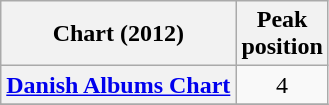<table class="wikitable sortable plainrowheaders">
<tr>
<th scope="col">Chart (2012)</th>
<th scope="col">Peak<br>position</th>
</tr>
<tr>
<th scope="row"><a href='#'>Danish Albums Chart</a></th>
<td style="text-align:center;">4</td>
</tr>
<tr>
</tr>
</table>
